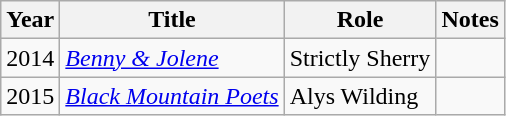<table class="wikitable">
<tr>
<th>Year</th>
<th>Title</th>
<th>Role</th>
<th>Notes</th>
</tr>
<tr>
<td>2014</td>
<td><em><a href='#'>Benny & Jolene</a></em></td>
<td>Strictly Sherry</td>
<td></td>
</tr>
<tr>
<td>2015</td>
<td><em><a href='#'>Black Mountain Poets</a></em></td>
<td>Alys Wilding</td>
<td></td>
</tr>
</table>
